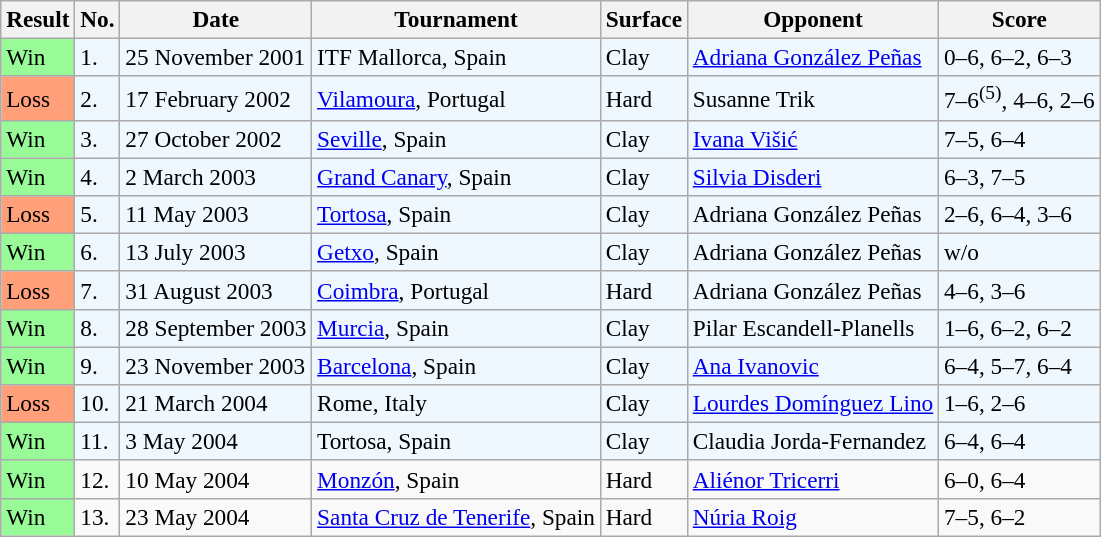<table class="sortable wikitable" style="font-size:97%;">
<tr>
<th>Result</th>
<th>No.</th>
<th>Date</th>
<th>Tournament</th>
<th>Surface</th>
<th>Opponent</th>
<th class="unsortable">Score</th>
</tr>
<tr bgcolor="#f0f8ff">
<td style="background:#98fb98;">Win</td>
<td>1.</td>
<td>25 November 2001</td>
<td>ITF Mallorca, Spain</td>
<td>Clay</td>
<td> <a href='#'>Adriana González Peñas</a></td>
<td>0–6, 6–2, 6–3</td>
</tr>
<tr bgcolor="#f0f8ff">
<td style="background:#ffa07a;">Loss</td>
<td>2.</td>
<td>17 February 2002</td>
<td><a href='#'>Vilamoura</a>, Portugal</td>
<td>Hard</td>
<td> Susanne Trik</td>
<td>7–6<sup>(5)</sup>, 4–6, 2–6</td>
</tr>
<tr bgcolor="#f0f8ff">
<td style="background:#98fb98;">Win</td>
<td>3.</td>
<td>27 October 2002</td>
<td><a href='#'>Seville</a>, Spain</td>
<td>Clay</td>
<td> <a href='#'>Ivana Višić</a></td>
<td>7–5, 6–4</td>
</tr>
<tr bgcolor="#f0f8ff">
<td style="background:#98fb98;">Win</td>
<td>4.</td>
<td>2 March 2003</td>
<td><a href='#'>Grand Canary</a>, Spain</td>
<td>Clay</td>
<td> <a href='#'>Silvia Disderi</a></td>
<td>6–3, 7–5</td>
</tr>
<tr bgcolor="#f0f8ff">
<td style="background:#ffa07a;">Loss</td>
<td>5.</td>
<td>11 May 2003</td>
<td><a href='#'>Tortosa</a>, Spain</td>
<td>Clay</td>
<td> Adriana González Peñas</td>
<td>2–6, 6–4, 3–6</td>
</tr>
<tr bgcolor="#f0f8ff">
<td style="background:#98fb98;">Win</td>
<td>6.</td>
<td>13 July 2003</td>
<td><a href='#'>Getxo</a>, Spain</td>
<td>Clay</td>
<td> Adriana González Peñas</td>
<td>w/o</td>
</tr>
<tr bgcolor="#f0f8ff">
<td style="background:#ffa07a;">Loss</td>
<td>7.</td>
<td>31 August 2003</td>
<td><a href='#'>Coimbra</a>, Portugal</td>
<td>Hard</td>
<td> Adriana González Peñas</td>
<td>4–6, 3–6</td>
</tr>
<tr bgcolor="#f0f8ff">
<td style="background:#98fb98;">Win</td>
<td>8.</td>
<td>28 September 2003</td>
<td><a href='#'>Murcia</a>, Spain</td>
<td>Clay</td>
<td> Pilar Escandell-Planells</td>
<td>1–6, 6–2, 6–2</td>
</tr>
<tr bgcolor="#f0f8ff">
<td style="background:#98fb98;">Win</td>
<td>9.</td>
<td>23 November 2003</td>
<td><a href='#'>Barcelona</a>, Spain</td>
<td>Clay</td>
<td> <a href='#'>Ana Ivanovic</a></td>
<td>6–4, 5–7, 6–4</td>
</tr>
<tr bgcolor="#f0f8ff">
<td style="background:#ffa07a;">Loss</td>
<td>10.</td>
<td>21 March 2004</td>
<td>Rome, Italy</td>
<td>Clay</td>
<td> <a href='#'>Lourdes Domínguez Lino</a></td>
<td>1–6, 2–6</td>
</tr>
<tr bgcolor="#f0f8ff">
<td style="background:#98fb98;">Win</td>
<td>11.</td>
<td>3 May 2004</td>
<td>Tortosa, Spain</td>
<td>Clay</td>
<td> Claudia Jorda-Fernandez</td>
<td>6–4, 6–4</td>
</tr>
<tr>
<td style="background:#98fb98;">Win</td>
<td>12.</td>
<td>10 May 2004</td>
<td><a href='#'>Monzón</a>, Spain</td>
<td>Hard</td>
<td> <a href='#'>Aliénor Tricerri</a></td>
<td>6–0, 6–4</td>
</tr>
<tr>
<td style="background:#98fb98;">Win</td>
<td>13.</td>
<td>23 May 2004</td>
<td><a href='#'>Santa Cruz de Tenerife</a>, Spain</td>
<td>Hard</td>
<td> <a href='#'>Núria Roig</a></td>
<td>7–5, 6–2</td>
</tr>
</table>
